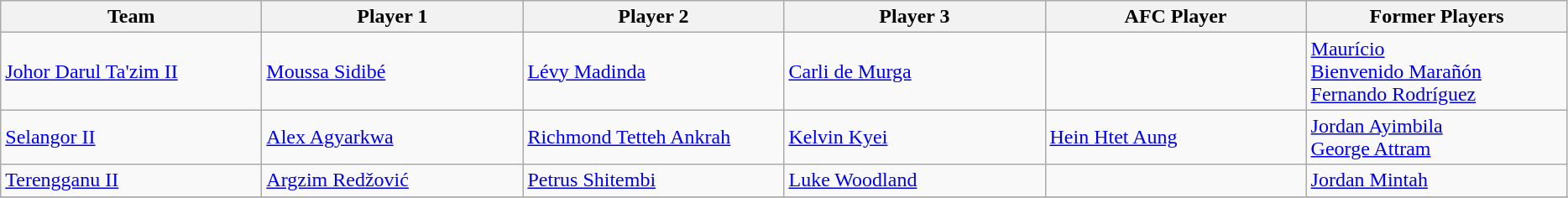<table class="wikitable sortable">
<tr>
<th style="width:200px;">Team</th>
<th style="width:200px;">Player 1</th>
<th style="width:200px;">Player 2</th>
<th style="width:200px;">Player 3</th>
<th style="width:200px;">AFC Player</th>
<th style="width:200px;">Former Players </th>
</tr>
<tr>
<td><a href='#'>Johor Darul Ta'zim II</a></td>
<td> <a href='#'>Moussa Sidibé</a></td>
<td> <a href='#'>Lévy Madinda</a></td>
<td> <a href='#'>Carli de Murga</a></td>
<td></td>
<td> <a href='#'>Maurício</a><br> <a href='#'>Bienvenido Marañón</a><br> <a href='#'>Fernando Rodríguez</a></td>
</tr>
<tr>
<td><a href='#'>Selangor II</a></td>
<td> <a href='#'>Alex Agyarkwa</a></td>
<td> <a href='#'>Richmond Tetteh Ankrah</a></td>
<td> <a href='#'>Kelvin Kyei</a></td>
<td> <a href='#'>Hein Htet Aung</a></td>
<td> <a href='#'>Jordan Ayimbila</a><br> <a href='#'>George Attram</a></td>
</tr>
<tr>
<td><a href='#'>Terengganu II</a></td>
<td> <a href='#'>Argzim Redžović</a></td>
<td> <a href='#'>Petrus Shitembi</a></td>
<td> <a href='#'>Luke Woodland</a></td>
<td></td>
<td> <a href='#'>Jordan Mintah</a></td>
</tr>
<tr>
</tr>
</table>
